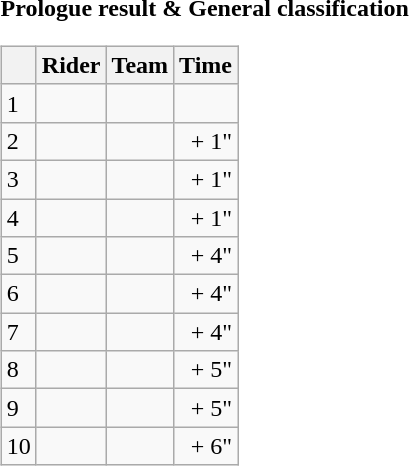<table>
<tr>
<td><strong>Prologue result & General classification</strong><br><table class="wikitable">
<tr>
<th></th>
<th>Rider</th>
<th>Team</th>
<th>Time</th>
</tr>
<tr>
<td>1</td>
<td></td>
<td></td>
<td align="right"></td>
</tr>
<tr>
<td>2</td>
<td></td>
<td></td>
<td align="right">+ 1"</td>
</tr>
<tr>
<td>3</td>
<td></td>
<td></td>
<td align="right">+ 1"</td>
</tr>
<tr>
<td>4</td>
<td></td>
<td></td>
<td align="right">+ 1"</td>
</tr>
<tr>
<td>5</td>
<td></td>
<td></td>
<td align="right">+ 4"</td>
</tr>
<tr>
<td>6</td>
<td></td>
<td></td>
<td align="right">+ 4"</td>
</tr>
<tr>
<td>7</td>
<td></td>
<td></td>
<td align="right">+ 4"</td>
</tr>
<tr>
<td>8</td>
<td></td>
<td></td>
<td align="right">+ 5"</td>
</tr>
<tr>
<td>9</td>
<td></td>
<td></td>
<td align="right">+ 5"</td>
</tr>
<tr>
<td>10</td>
<td></td>
<td></td>
<td align="right">+ 6"</td>
</tr>
</table>
</td>
</tr>
</table>
